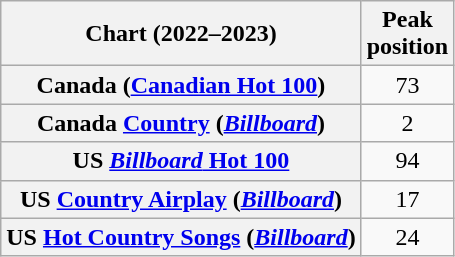<table class="wikitable sortable plainrowheaders" style="text-align:center">
<tr>
<th scope="col">Chart (2022–2023)</th>
<th scope="col">Peak<br>position</th>
</tr>
<tr>
<th scope="row">Canada (<a href='#'>Canadian Hot 100</a>)</th>
<td>73</td>
</tr>
<tr>
<th scope="row">Canada <a href='#'>Country</a> (<em><a href='#'>Billboard</a></em>)</th>
<td>2</td>
</tr>
<tr>
<th scope="row">US <a href='#'><em>Billboard</em> Hot 100</a></th>
<td>94</td>
</tr>
<tr>
<th scope="row">US <a href='#'>Country Airplay</a> (<em><a href='#'>Billboard</a></em>)</th>
<td>17</td>
</tr>
<tr>
<th scope="row">US <a href='#'>Hot Country Songs</a> (<em><a href='#'>Billboard</a></em>)</th>
<td>24</td>
</tr>
</table>
